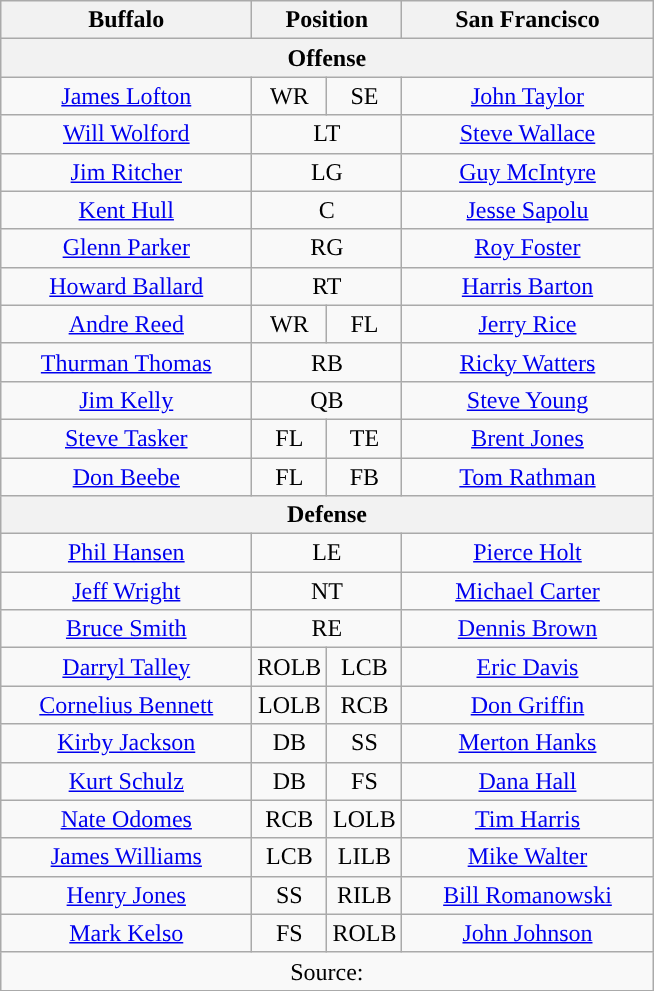<table class="wikitable" style="text-align:center">
<tr>
<th style="width:160px">Buffalo</th>
<th colspan="2">Position</th>
<th style="width:160px">San Francisco</th>
</tr>
<tr>
<th colspan="4" style="text-align:center">Offense</th>
</tr>
<tr>
<td><a href='#'>James Lofton</a></td>
<td style="text-align:center">WR</td>
<td style="text-align:center">SE</td>
<td><a href='#'>John Taylor</a></td>
</tr>
<tr>
<td><a href='#'>Will Wolford</a></td>
<td colspan="2" style="text-align:center">LT</td>
<td><a href='#'>Steve Wallace</a></td>
</tr>
<tr>
<td><a href='#'>Jim Ritcher</a></td>
<td colspan="2" style="text-align:center">LG</td>
<td><a href='#'>Guy McIntyre</a></td>
</tr>
<tr>
<td><a href='#'>Kent Hull</a></td>
<td colspan="2" style="text-align:center">C</td>
<td><a href='#'>Jesse Sapolu</a></td>
</tr>
<tr>
<td><a href='#'>Glenn Parker</a></td>
<td colspan="2" style="text-align:center">RG</td>
<td><a href='#'>Roy Foster</a></td>
</tr>
<tr>
<td><a href='#'>Howard Ballard</a></td>
<td colspan="2" style="text-align:center">RT</td>
<td><a href='#'>Harris Barton</a></td>
</tr>
<tr>
<td><a href='#'>Andre Reed</a></td>
<td style="text-align:center">WR</td>
<td style="text-align:center">FL</td>
<td><a href='#'>Jerry Rice</a></td>
</tr>
<tr>
<td><a href='#'>Thurman Thomas</a></td>
<td colspan="2" style="text-align:center">RB</td>
<td><a href='#'>Ricky Watters</a></td>
</tr>
<tr>
<td><a href='#'>Jim Kelly</a></td>
<td colspan="2" style="text-align:center">QB</td>
<td><a href='#'>Steve Young</a></td>
</tr>
<tr>
<td><a href='#'>Steve Tasker</a></td>
<td style="text-align:center">FL</td>
<td style="text-align:center">TE</td>
<td><a href='#'>Brent Jones</a></td>
</tr>
<tr>
<td><a href='#'>Don Beebe</a></td>
<td style="text-align:center">FL</td>
<td style="text-align:center">FB</td>
<td><a href='#'>Tom Rathman</a></td>
</tr>
<tr>
<th colspan="4" style="text-align:center">Defense</th>
</tr>
<tr>
<td><a href='#'>Phil Hansen</a></td>
<td colspan="2" style="text-align:center">LE</td>
<td><a href='#'>Pierce Holt</a></td>
</tr>
<tr>
<td><a href='#'>Jeff Wright</a></td>
<td colspan="2" style="text-align:center">NT</td>
<td><a href='#'>Michael Carter</a></td>
</tr>
<tr>
<td><a href='#'>Bruce Smith</a></td>
<td colspan="2" style="text-align:center">RE</td>
<td><a href='#'>Dennis Brown</a></td>
</tr>
<tr>
<td><a href='#'>Darryl Talley</a></td>
<td style="text-align:center">ROLB</td>
<td style="text-align:center">LCB</td>
<td><a href='#'>Eric Davis</a></td>
</tr>
<tr>
<td><a href='#'>Cornelius Bennett</a></td>
<td style="text-align:center">LOLB</td>
<td style="text-align:center">RCB</td>
<td><a href='#'>Don Griffin</a></td>
</tr>
<tr>
<td><a href='#'>Kirby Jackson</a></td>
<td style="text-align:center">DB</td>
<td style="text-align:center">SS</td>
<td><a href='#'>Merton Hanks</a></td>
</tr>
<tr>
<td><a href='#'>Kurt Schulz</a></td>
<td style="text-align:center">DB</td>
<td style="text-align:center">FS</td>
<td><a href='#'>Dana Hall</a></td>
</tr>
<tr>
<td><a href='#'>Nate Odomes</a></td>
<td style="text-align:center">RCB</td>
<td style="text-align:center">LOLB</td>
<td><a href='#'>Tim Harris</a></td>
</tr>
<tr>
<td><a href='#'>James Williams</a></td>
<td style="text-align:center">LCB</td>
<td style="text-align:center">LILB</td>
<td><a href='#'>Mike Walter</a></td>
</tr>
<tr>
<td><a href='#'>Henry Jones</a></td>
<td style="text-align:center">SS</td>
<td style="text-align:center">RILB</td>
<td><a href='#'>Bill Romanowski</a></td>
</tr>
<tr>
<td><a href='#'>Mark Kelso</a></td>
<td style="text-align:center">FS</td>
<td style="text-align:center">ROLB</td>
<td><a href='#'>John Johnson</a></td>
</tr>
<tr>
<td colspan="4">Source:</td>
</tr>
</table>
